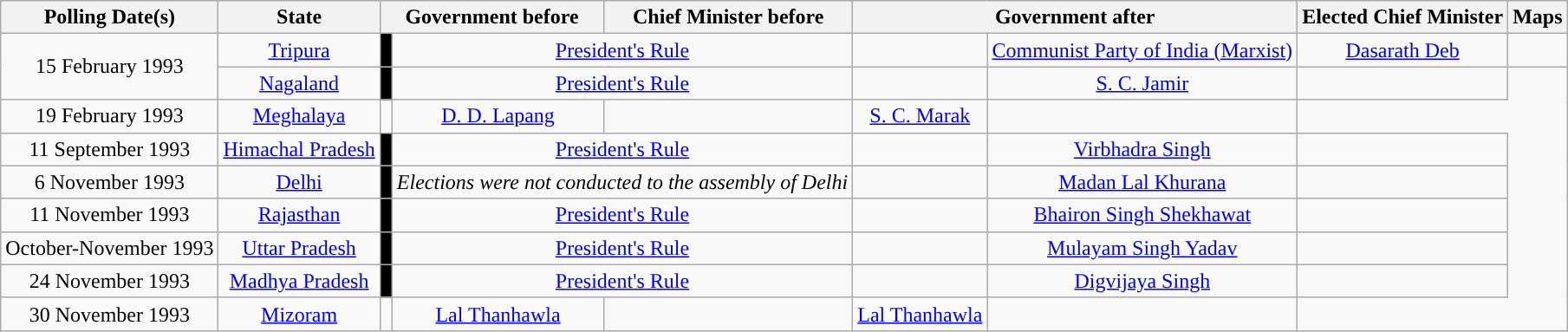<table class="wikitable sortable">
<tr>
<th>Polling Date(s)</th>
<th>State</th>
<th colspan="2">Government before</th>
<th>Chief Minister before</th>
<th colspan="2">Government after</th>
<th>Elected Chief Minister</th>
<th>Maps</th>
</tr>
<tr style="text-align:center;">
<td rowspan="2">15 February 1993</td>
<td><a href='#'>Tripura</a></td>
<td bgcolor="#000000"></td>
<td colspan="2" align="center"><a href='#'>President's Rule</a></td>
<td></td>
<td align="left"><a href='#'>Communist Party of India (Marxist)</a></td>
<td><a href='#'>Dasarath Deb</a></td>
<td></td>
</tr>
<tr style="text-align:center;">
<td><a href='#'>Nagaland</a></td>
<td bgcolor="#000000"></td>
<td colspan="2" align="center"><a href='#'>President's Rule</a></td>
<td></td>
<td><a href='#'>S. C. Jamir</a></td>
<td></td>
</tr>
<tr style="text-align:center;">
<td>19 February 1993</td>
<td><a href='#'>Meghalaya</a></td>
<td></td>
<td><a href='#'>D. D. Lapang</a></td>
<td></td>
<td><a href='#'>S. C. Marak</a></td>
<td></td>
</tr>
<tr style="text-align:center;">
<td>11 September 1993</td>
<td><a href='#'>Himachal Pradesh</a></td>
<td bgcolor="#000000"></td>
<td colspan="2" align="center"><a href='#'>President's Rule</a></td>
<td></td>
<td><a href='#'>Virbhadra Singh</a></td>
<td></td>
</tr>
<tr style="text-align:center;">
<td>6 November 1993</td>
<td><a href='#'>Delhi</a></td>
<td bgcolor="#000000"></td>
<td colspan="2" align="center"><em>Elections were not conducted to the assembly of Delhi</em></td>
<td></td>
<td><a href='#'>Madan Lal Khurana</a></td>
<td></td>
</tr>
<tr style="text-align:center;">
<td>11 November 1993</td>
<td><a href='#'>Rajasthan</a></td>
<td bgcolor="#000000"></td>
<td colspan="2" align="center"><a href='#'>President's Rule</a></td>
<td></td>
<td><a href='#'>Bhairon Singh Shekhawat</a></td>
<td></td>
</tr>
<tr style="text-align:center;">
<td>October-November 1993</td>
<td><a href='#'>Uttar Pradesh</a></td>
<td bgcolor="#000000"></td>
<td colspan="2" align="center"><a href='#'>President's Rule</a></td>
<td></td>
<td><a href='#'>Mulayam Singh Yadav</a></td>
<td></td>
</tr>
<tr style="text-align:center;">
<td>24 November 1993</td>
<td><a href='#'>Madhya Pradesh</a></td>
<td bgcolor="#000000"></td>
<td colspan="2" align="center"><a href='#'>President's Rule</a></td>
<td></td>
<td><a href='#'>Digvijaya Singh</a></td>
<td></td>
</tr>
<tr style="text-align:center;">
<td>30 November 1993</td>
<td><a href='#'>Mizoram</a></td>
<td></td>
<td><a href='#'>Lal Thanhawla</a></td>
<td></td>
<td><a href='#'>Lal Thanhawla</a></td>
<td></td>
</tr>
</table>
